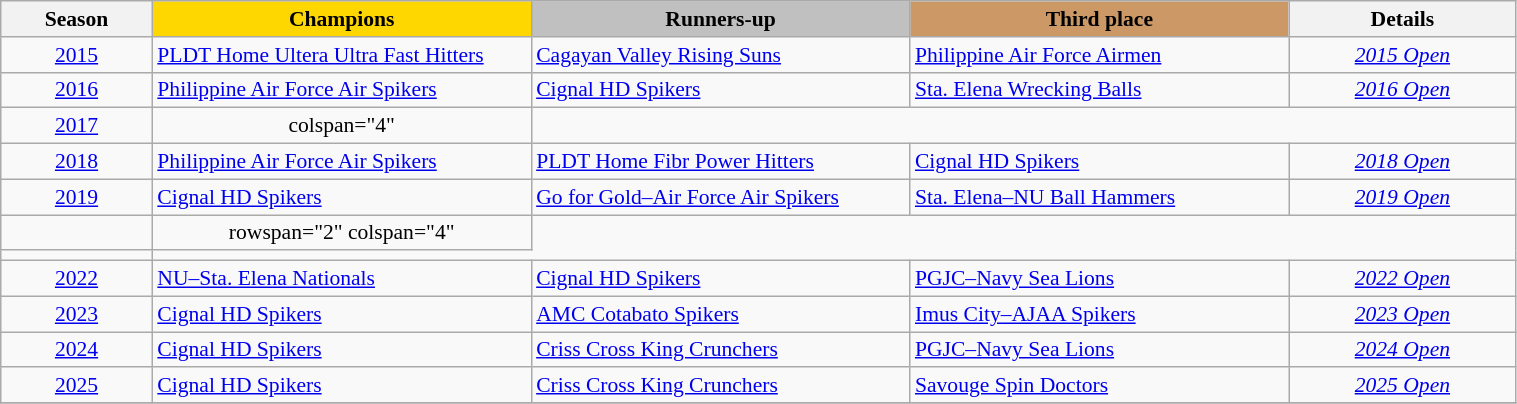<table class=wikitable style="border-collapse: collapse; font-size:90%; text-align: center" width=80%>
<tr>
<th width=10%>Season</th>
<th width=25% style="background:gold">Champions</th>
<th width=25% style="background:silver">Runners-up</th>
<th width=25% style="background:#cc9966">Third place</th>
<th width=15%>Details</th>
</tr>
<tr>
<td><a href='#'>2015</a></td>
<td style="text-align:left"><a href='#'>PLDT Home Ultera Ultra Fast Hitters</a></td>
<td style="text-align:left"><a href='#'>Cagayan Valley Rising Suns</a></td>
<td style="text-align:left"><a href='#'>Philippine Air Force Airmen</a></td>
<td><em><a href='#'>2015 Open</a></em></td>
</tr>
<tr>
<td><a href='#'>2016</a></td>
<td style="text-align:left"><a href='#'>Philippine Air Force Air Spikers</a></td>
<td style="text-align:left"><a href='#'>Cignal HD Spikers</a></td>
<td style="text-align:left"><a href='#'>Sta. Elena Wrecking Balls</a></td>
<td><em><a href='#'>2016 Open</a></em></td>
</tr>
<tr>
<td><a href='#'>2017</a></td>
<td>colspan="4"</td>
</tr>
<tr>
<td><a href='#'>2018</a></td>
<td style="text-align:left"><a href='#'>Philippine Air Force Air Spikers</a></td>
<td style="text-align:left"><a href='#'>PLDT Home Fibr Power Hitters</a></td>
<td style="text-align:left"><a href='#'>Cignal HD Spikers</a></td>
<td><em><a href='#'>2018 Open</a></em></td>
</tr>
<tr>
<td><a href='#'>2019</a></td>
<td style="text-align:left"><a href='#'>Cignal HD Spikers</a></td>
<td style="text-align:left"><a href='#'>Go for Gold–Air Force Air Spikers</a></td>
<td style="text-align:left"><a href='#'>Sta. Elena–NU Ball Hammers</a></td>
<td><em><a href='#'>2019 Open</a></em></td>
</tr>
<tr>
<td></td>
<td>rowspan="2" colspan="4" </td>
</tr>
<tr>
<td></td>
</tr>
<tr>
<td><a href='#'>2022</a></td>
<td style="text-align:left"><a href='#'>NU–Sta. Elena Nationals</a></td>
<td style="text-align:left"><a href='#'>Cignal HD Spikers</a></td>
<td style="text-align:left"><a href='#'>PGJC–Navy Sea Lions</a></td>
<td><em><a href='#'>2022 Open</a></em></td>
</tr>
<tr>
<td><a href='#'>2023</a></td>
<td style="text-align:left"><a href='#'>Cignal HD Spikers</a></td>
<td style="text-align:left"><a href='#'>AMC Cotabato Spikers</a></td>
<td style="text-align:left"><a href='#'>Imus City–AJAA Spikers</a></td>
<td><em><a href='#'>2023 Open</a></em></td>
</tr>
<tr>
<td><a href='#'>2024</a></td>
<td style="text-align:left"><a href='#'>Cignal HD Spikers</a></td>
<td style="text-align:left"><a href='#'>Criss Cross King Crunchers</a></td>
<td style="text-align:left"><a href='#'>PGJC–Navy Sea Lions</a></td>
<td><em><a href='#'>2024 Open</a></em></td>
</tr>
<tr>
<td><a href='#'>2025</a></td>
<td style="text-align:left"><a href='#'>Cignal HD Spikers</a></td>
<td style="text-align:left"><a href='#'>Criss Cross King Crunchers</a></td>
<td style="text-align:left"><a href='#'>Savouge Spin Doctors</a></td>
<td><em><a href='#'>2025 Open</a></em></td>
</tr>
<tr>
</tr>
</table>
